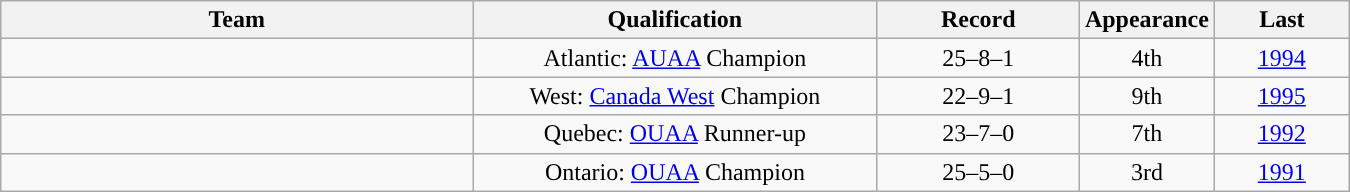<table class="wikitable sortable" style="text-align: center;" width=900>
<tr style="background:#efefef; text-align:center">
<th style="text=align:left" width=35%>Team</th>
<th style="text=align:left" width=30%>Qualification</th>
<th style="text=align:left" width=15%>Record</th>
<th style="text=align:left" width=10%>Appearance</th>
<th style="text=align:left" width=10%>Last</th>
</tr>
<tr style="text=align:center">
<td style="text=align:left; "><a href='#'></a></td>
<td style="text=align:left">Atlantic: <a href='#'>AUAA</a> Champion</td>
<td style="text=align:center">25–8–1</td>
<td style="text=align:center">4th</td>
<td style="text=align:center"><a href='#'>1994</a></td>
</tr>
<tr style="text=align:center">
<td style="text=align:left; "><a href='#'></a></td>
<td style="text=align:left">West: <a href='#'>Canada West</a> Champion</td>
<td style="text=align:center">22–9–1</td>
<td style="text=align:center">9th</td>
<td style="text=align:center"><a href='#'>1995</a></td>
</tr>
<tr style="text=align:center">
<td style="text=align:left; "><a href='#'></a></td>
<td style="text=align:left">Quebec: <a href='#'>OUAA</a> Runner-up</td>
<td style="text=align:center">23–7–0</td>
<td style="text=align:center">7th</td>
<td style="text=align:center"><a href='#'>1992</a></td>
</tr>
<tr style="text=align:center">
<td style="text=align:left; "><a href='#'></a></td>
<td style="text=align:left">Ontario: <a href='#'>OUAA</a> Champion</td>
<td style="text=align:center">25–5–0</td>
<td style="text=align:center">3rd</td>
<td style="text=align:center"><a href='#'>1991</a></td>
</tr>
</table>
